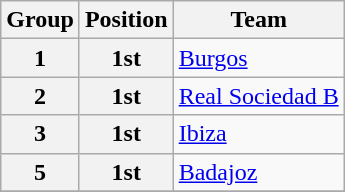<table class="wikitable">
<tr>
<th>Group</th>
<th>Position</th>
<th>Team</th>
</tr>
<tr>
<th>1</th>
<th>1st</th>
<td><a href='#'>Burgos</a></td>
</tr>
<tr>
<th>2</th>
<th>1st</th>
<td><a href='#'>Real Sociedad B</a></td>
</tr>
<tr>
<th>3</th>
<th>1st</th>
<td><a href='#'>Ibiza</a></td>
</tr>
<tr>
<th>5</th>
<th>1st</th>
<td><a href='#'>Badajoz</a></td>
</tr>
<tr>
</tr>
</table>
